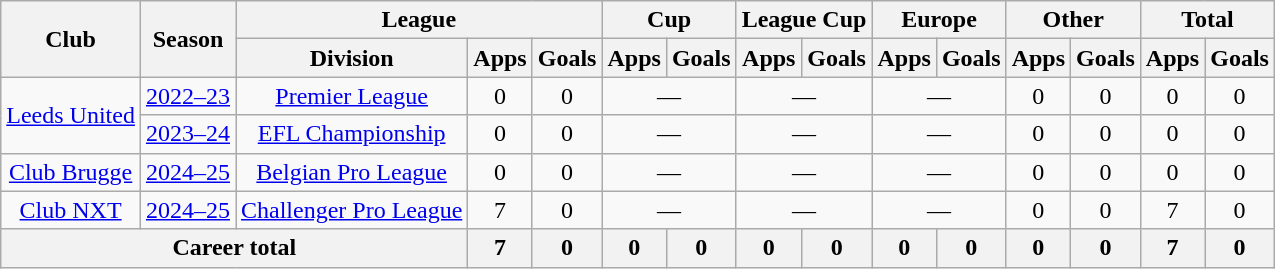<table class="wikitable" style="text-align:center">
<tr>
<th rowspan="2">Club</th>
<th rowspan="2">Season</th>
<th colspan="3">League</th>
<th colspan="2">Cup</th>
<th colspan="2">League Cup</th>
<th colspan="2">Europe</th>
<th colspan="2">Other</th>
<th colspan="2">Total</th>
</tr>
<tr>
<th>Division</th>
<th>Apps</th>
<th>Goals</th>
<th>Apps</th>
<th>Goals</th>
<th>Apps</th>
<th>Goals</th>
<th>Apps</th>
<th>Goals</th>
<th>Apps</th>
<th>Goals</th>
<th>Apps</th>
<th>Goals</th>
</tr>
<tr>
<td rowspan="2"><a href='#'>Leeds United</a></td>
<td><a href='#'>2022–23</a></td>
<td><a href='#'>Premier League</a></td>
<td>0</td>
<td>0</td>
<td colspan="2">—</td>
<td colspan="2">—</td>
<td colspan="2">—</td>
<td>0</td>
<td>0</td>
<td>0</td>
<td>0</td>
</tr>
<tr>
<td><a href='#'>2023–24</a></td>
<td><a href='#'>EFL Championship</a></td>
<td>0</td>
<td>0</td>
<td colspan="2">—</td>
<td colspan="2">—</td>
<td colspan="2">—</td>
<td>0</td>
<td>0</td>
<td>0</td>
<td>0</td>
</tr>
<tr>
<td rowspan="1"><a href='#'>Club Brugge</a></td>
<td><a href='#'>2024–25</a></td>
<td><a href='#'>Belgian Pro League</a></td>
<td>0</td>
<td>0</td>
<td colspan="2">—</td>
<td colspan="2">—</td>
<td colspan="2">—</td>
<td>0</td>
<td>0</td>
<td>0</td>
<td>0</td>
</tr>
<tr>
<td rowspan="1"><a href='#'>Club NXT</a></td>
<td><a href='#'>2024–25</a></td>
<td><a href='#'>Challenger Pro League</a></td>
<td>7</td>
<td>0</td>
<td colspan="2">—</td>
<td colspan="2">—</td>
<td colspan="2">—</td>
<td>0</td>
<td>0</td>
<td>7</td>
<td>0</td>
</tr>
<tr>
<th colspan="3">Career total</th>
<th>7</th>
<th>0</th>
<th>0</th>
<th>0</th>
<th>0</th>
<th>0</th>
<th>0</th>
<th>0</th>
<th>0</th>
<th>0</th>
<th>7</th>
<th>0</th>
</tr>
</table>
